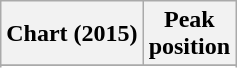<table class="wikitable sortable plainrowheaders" style="text-align:center;">
<tr>
<th>Chart (2015)</th>
<th>Peak<br>position</th>
</tr>
<tr>
</tr>
<tr>
</tr>
<tr>
</tr>
</table>
